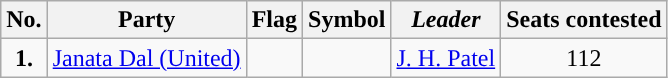<table class="wikitable">
<tr>
<th>No.</th>
<th>Party</th>
<th><strong>Flag</strong></th>
<th>Symbol</th>
<th><em>Leader</em></th>
<th>Seats contested</th>
</tr>
<tr>
<td ! style="text-align:center; background:"><strong>1.</strong></td>
<td style="text-align:center"><a href='#'>Janata Dal (United)</a></td>
<td></td>
<td></td>
<td style="text-align:center"><a href='#'>J. H. Patel</a></td>
<td style="text-align:center">112</td>
</tr>
</table>
